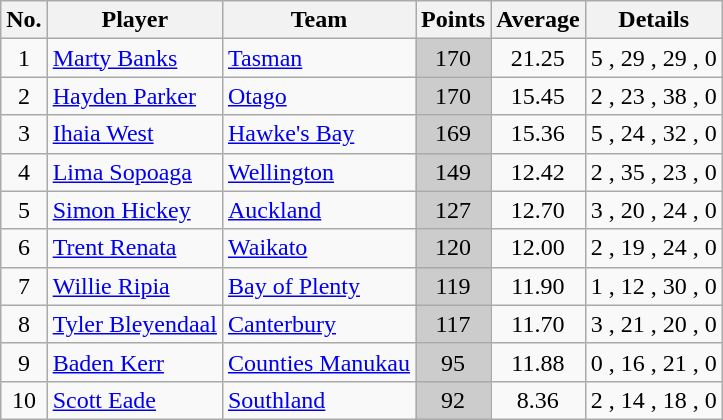<table class="wikitable" style="text-align:center">
<tr>
<th>No.</th>
<th>Player</th>
<th>Team</th>
<th>Points</th>
<th>Average</th>
<th>Details</th>
</tr>
<tr>
<td>1</td>
<td style="text-align:left"><a href='#'>Marty Banks</a></td>
<td style="text-align:left"><a href='#'>Tasman</a></td>
<td style="background:#ccc">170</td>
<td>21.25</td>
<td>5 , 29 , 29 , 0 </td>
</tr>
<tr>
<td>2</td>
<td style="text-align:left"><a href='#'>Hayden Parker</a></td>
<td style="text-align:left"><a href='#'>Otago</a></td>
<td style="background:#ccc">170</td>
<td>15.45</td>
<td>2 , 23 , 38 , 0 </td>
</tr>
<tr>
<td>3</td>
<td style="text-align:left"><a href='#'>Ihaia West</a></td>
<td style="text-align:left"><a href='#'>Hawke's Bay</a></td>
<td style="background:#ccc">169</td>
<td>15.36</td>
<td>5 , 24 , 32 , 0 </td>
</tr>
<tr>
<td>4</td>
<td style="text-align:left"><a href='#'>Lima Sopoaga</a></td>
<td style="text-align:left"><a href='#'>Wellington</a></td>
<td style="background:#ccc">149</td>
<td>12.42</td>
<td>2 , 35 , 23 , 0 </td>
</tr>
<tr>
<td>5</td>
<td style="text-align:left"><a href='#'>Simon Hickey</a></td>
<td style="text-align:left"><a href='#'>Auckland</a></td>
<td style="background:#ccc">127</td>
<td>12.70</td>
<td>3 , 20 , 24 , 0 </td>
</tr>
<tr>
<td>6</td>
<td style="text-align:left"><a href='#'>Trent Renata</a></td>
<td style="text-align:left"><a href='#'>Waikato</a></td>
<td style="background:#ccc">120</td>
<td>12.00</td>
<td>2 , 19 , 24 , 0 </td>
</tr>
<tr>
<td>7</td>
<td style="text-align:left"><a href='#'>Willie Ripia</a></td>
<td style="text-align:left"><a href='#'>Bay of Plenty</a></td>
<td style="background:#ccc">119</td>
<td>11.90</td>
<td>1 , 12 , 30 , 0 </td>
</tr>
<tr>
<td>8</td>
<td style="text-align:left"><a href='#'>Tyler Bleyendaal</a></td>
<td style="text-align:left"><a href='#'>Canterbury</a></td>
<td style="background:#ccc">117</td>
<td>11.70</td>
<td>3 , 21 , 20 , 0 </td>
</tr>
<tr>
<td>9</td>
<td style="text-align:left"><a href='#'>Baden Kerr</a></td>
<td style="text-align:left"><a href='#'>Counties Manukau</a></td>
<td style="background:#ccc">95</td>
<td>11.88</td>
<td>0 , 16 , 21 , 0 </td>
</tr>
<tr>
<td>10</td>
<td style="text-align:left"><a href='#'>Scott Eade</a></td>
<td style="text-align:left"><a href='#'>Southland</a></td>
<td style="background:#ccc">92</td>
<td>8.36</td>
<td>2 , 14 , 18 , 0 </td>
</tr>
</table>
